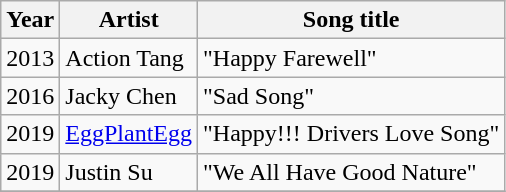<table class="wikitable sortable">
<tr>
<th>Year</th>
<th>Artist</th>
<th>Song title</th>
</tr>
<tr>
<td>2013</td>
<td>Action Tang</td>
<td>"Happy Farewell"</td>
</tr>
<tr>
<td>2016</td>
<td>Jacky Chen</td>
<td>"Sad Song"</td>
</tr>
<tr>
<td>2019</td>
<td><a href='#'>EggPlantEgg</a></td>
<td>"Happy!!! Drivers Love Song"</td>
</tr>
<tr>
<td>2019</td>
<td>Justin Su</td>
<td>"We All Have Good Nature"</td>
</tr>
<tr>
</tr>
</table>
